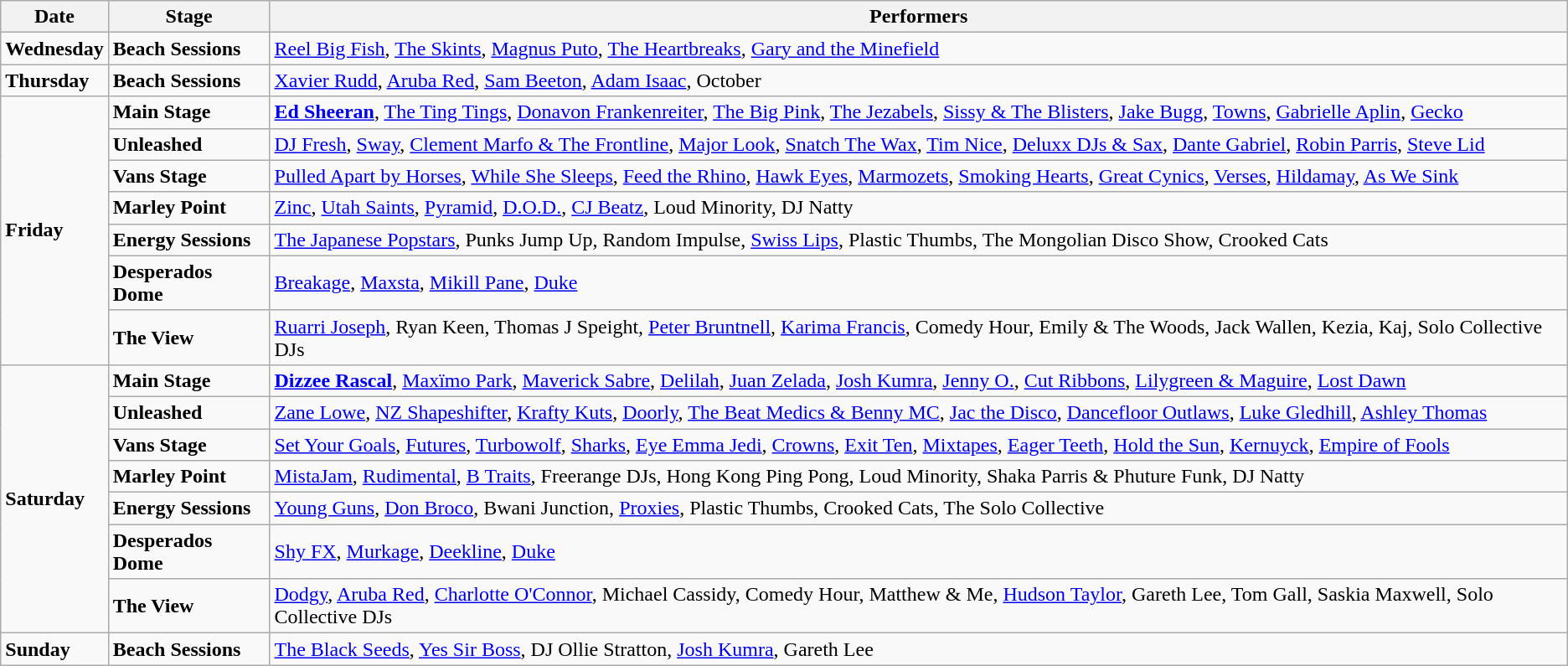<table class="wikitable">
<tr>
<th><strong>Date</strong></th>
<th><strong>Stage</strong></th>
<th><strong>Performers</strong></th>
</tr>
<tr>
<td><strong>Wednesday</strong></td>
<td><strong>Beach Sessions</strong></td>
<td><a href='#'>Reel Big Fish</a>, <a href='#'>The Skints</a>, <a href='#'>Magnus Puto</a>, <a href='#'>The Heartbreaks</a>, <a href='#'>Gary and the Minefield</a></td>
</tr>
<tr>
<td><strong>Thursday</strong></td>
<td><strong>Beach Sessions</strong></td>
<td><a href='#'>Xavier Rudd</a>, <a href='#'>Aruba Red</a>, <a href='#'>Sam Beeton</a>, <a href='#'>Adam Isaac</a>, October</td>
</tr>
<tr>
<td rowspan="7"><strong>Friday</strong></td>
<td><strong>Main Stage</strong></td>
<td><strong><a href='#'>Ed Sheeran</a></strong>, <a href='#'>The Ting Tings</a>, <a href='#'>Donavon Frankenreiter</a>, <a href='#'>The Big Pink</a>, <a href='#'>The Jezabels</a>, <a href='#'>Sissy & The Blisters</a>, <a href='#'>Jake Bugg</a>, <a href='#'>Towns</a>, <a href='#'>Gabrielle Aplin</a>, <a href='#'>Gecko</a></td>
</tr>
<tr>
<td><strong>Unleashed</strong></td>
<td><a href='#'>DJ Fresh</a>, <a href='#'>Sway</a>, <a href='#'>Clement Marfo & The Frontline</a>, <a href='#'>Major Look</a>, <a href='#'>Snatch The Wax</a>, <a href='#'>Tim Nice</a>, <a href='#'>Deluxx DJs & Sax</a>, <a href='#'>Dante Gabriel</a>, <a href='#'>Robin Parris</a>, <a href='#'>Steve Lid</a></td>
</tr>
<tr>
<td><strong>Vans Stage</strong></td>
<td><a href='#'>Pulled Apart by Horses</a>, <a href='#'>While She Sleeps</a>, <a href='#'>Feed the Rhino</a>, <a href='#'>Hawk Eyes</a>, <a href='#'>Marmozets</a>, <a href='#'>Smoking Hearts</a>, <a href='#'>Great Cynics</a>, <a href='#'>Verses</a>, <a href='#'>Hildamay</a>, <a href='#'>As We Sink</a></td>
</tr>
<tr>
<td><strong>Marley Point</strong></td>
<td><a href='#'>Zinc</a>, <a href='#'>Utah Saints</a>, <a href='#'>Pyramid</a>, <a href='#'>D.O.D.</a>, <a href='#'>CJ Beatz</a>, Loud Minority, DJ Natty</td>
</tr>
<tr>
<td><strong>Energy Sessions</strong></td>
<td><a href='#'>The Japanese Popstars</a>, Punks Jump Up, Random Impulse, <a href='#'>Swiss Lips</a>, Plastic Thumbs, The Mongolian Disco Show, Crooked Cats</td>
</tr>
<tr>
<td><strong>Desperados Dome</strong></td>
<td><a href='#'>Breakage</a>, <a href='#'>Maxsta</a>, <a href='#'>Mikill Pane</a>, <a href='#'>Duke</a></td>
</tr>
<tr>
<td><strong>The View</strong></td>
<td><a href='#'>Ruarri Joseph</a>, Ryan Keen, Thomas J Speight, <a href='#'>Peter Bruntnell</a>, <a href='#'>Karima Francis</a>, Comedy Hour, Emily & The Woods, Jack Wallen, Kezia, Kaj, Solo Collective DJs</td>
</tr>
<tr>
<td rowspan="7"><strong>Saturday</strong></td>
<td><strong>Main Stage</strong></td>
<td><strong><a href='#'>Dizzee Rascal</a></strong>, <a href='#'>Maxïmo Park</a>, <a href='#'>Maverick Sabre</a>, <a href='#'>Delilah</a>, <a href='#'>Juan Zelada</a>, <a href='#'>Josh Kumra</a>, <a href='#'>Jenny O.</a>, <a href='#'>Cut Ribbons</a>, <a href='#'>Lilygreen & Maguire</a>, <a href='#'>Lost Dawn</a></td>
</tr>
<tr>
<td><strong>Unleashed</strong></td>
<td><a href='#'>Zane Lowe</a>, <a href='#'>NZ Shapeshifter</a>, <a href='#'>Krafty Kuts</a>, <a href='#'>Doorly</a>, <a href='#'>The Beat Medics & Benny MC</a>, <a href='#'>Jac the Disco</a>, <a href='#'>Dancefloor Outlaws</a>, <a href='#'>Luke Gledhill</a>, <a href='#'>Ashley Thomas</a></td>
</tr>
<tr>
<td><strong>Vans Stage</strong></td>
<td><a href='#'>Set Your Goals</a>, <a href='#'>Futures</a>, <a href='#'>Turbowolf</a>, <a href='#'>Sharks</a>, <a href='#'>Eye Emma Jedi</a>, <a href='#'>Crowns</a>, <a href='#'>Exit Ten</a>, <a href='#'>Mixtapes</a>, <a href='#'>Eager Teeth</a>, <a href='#'>Hold the Sun</a>, <a href='#'>Kernuyck</a>, <a href='#'>Empire of Fools</a></td>
</tr>
<tr>
<td><strong>Marley Point</strong></td>
<td><a href='#'>MistaJam</a>, <a href='#'>Rudimental</a>, <a href='#'>B Traits</a>, Freerange DJs, Hong Kong Ping Pong, Loud Minority, Shaka Parris & Phuture Funk, DJ Natty</td>
</tr>
<tr>
<td><strong>Energy Sessions</strong></td>
<td><a href='#'>Young Guns</a>, <a href='#'>Don Broco</a>, Bwani Junction, <a href='#'>Proxies</a>, Plastic Thumbs, Crooked Cats, The Solo Collective</td>
</tr>
<tr>
<td><strong>Desperados Dome</strong></td>
<td><a href='#'>Shy FX</a>, <a href='#'>Murkage</a>, <a href='#'>Deekline</a>, <a href='#'>Duke</a></td>
</tr>
<tr>
<td><strong>The View</strong></td>
<td><a href='#'>Dodgy</a>, <a href='#'>Aruba Red</a>, <a href='#'>Charlotte O'Connor</a>, Michael Cassidy, Comedy Hour, Matthew & Me, <a href='#'>Hudson Taylor</a>, Gareth Lee, Tom Gall, Saskia Maxwell, Solo Collective DJs</td>
</tr>
<tr>
<td><strong>Sunday</strong></td>
<td><strong>Beach Sessions</strong></td>
<td><a href='#'>The Black Seeds</a>, <a href='#'>Yes Sir Boss</a>, DJ Ollie Stratton, <a href='#'>Josh Kumra</a>, Gareth Lee</td>
</tr>
</table>
